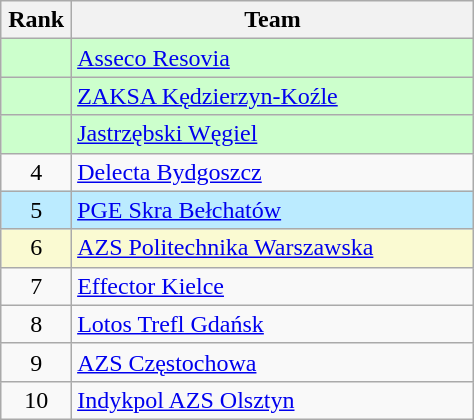<table class="wikitable" style="white-space: nowrap; width:25%;">
<tr>
<th width=15%>Rank</th>
<th>Team</th>
</tr>
<tr bgcolor=#CCFFCC>
<td style="text-align:center;"></td>
<td align=left><a href='#'>Asseco Resovia</a></td>
</tr>
<tr bgcolor=#CCFFCC>
<td style="text-align:center;"></td>
<td><a href='#'>ZAKSA Kędzierzyn-Koźle</a></td>
</tr>
<tr bgcolor=#CCFFCC>
<td style="text-align:center;"></td>
<td><a href='#'>Jastrzębski Węgiel</a></td>
</tr>
<tr>
<td style="text-align:center;">4</td>
<td><a href='#'>Delecta Bydgoszcz</a></td>
</tr>
<tr bgcolor=#BBEBFF>
<td style="text-align:center;">5</td>
<td><a href='#'>PGE Skra Bełchatów</a></td>
</tr>
<tr bgcolor=#FAFAD2>
<td style="text-align:center;">6</td>
<td><a href='#'>AZS Politechnika Warszawska</a></td>
</tr>
<tr>
<td style="text-align:center;">7</td>
<td><a href='#'>Effector Kielce</a></td>
</tr>
<tr>
<td style="text-align:center;">8</td>
<td><a href='#'>Lotos Trefl Gdańsk</a></td>
</tr>
<tr>
<td style="text-align:center;">9</td>
<td><a href='#'>AZS Częstochowa</a></td>
</tr>
<tr>
<td style="text-align:center;">10</td>
<td><a href='#'>Indykpol AZS Olsztyn</a></td>
</tr>
</table>
